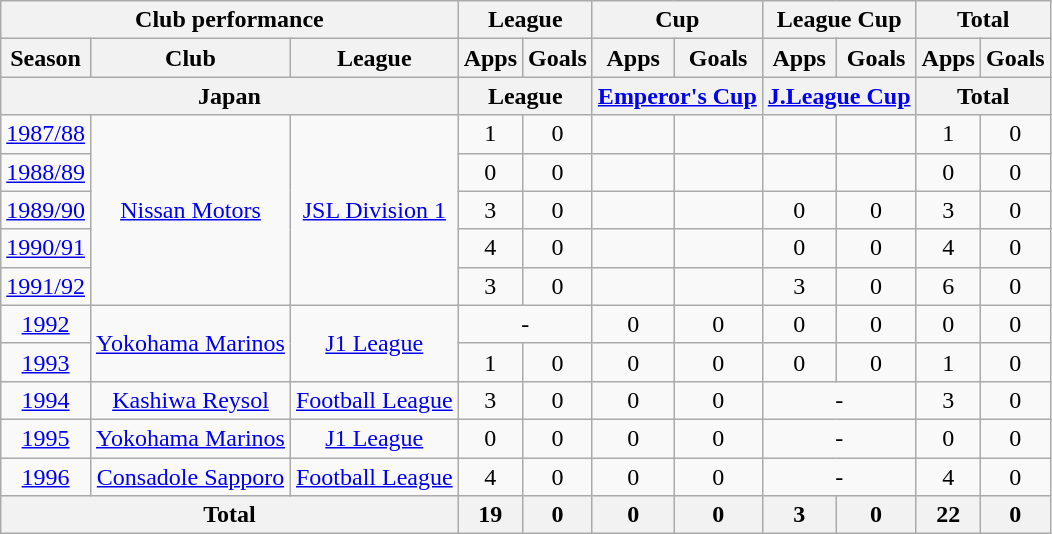<table class="wikitable" style="text-align:center;">
<tr>
<th colspan=3>Club performance</th>
<th colspan=2>League</th>
<th colspan=2>Cup</th>
<th colspan=2>League Cup</th>
<th colspan=2>Total</th>
</tr>
<tr>
<th>Season</th>
<th>Club</th>
<th>League</th>
<th>Apps</th>
<th>Goals</th>
<th>Apps</th>
<th>Goals</th>
<th>Apps</th>
<th>Goals</th>
<th>Apps</th>
<th>Goals</th>
</tr>
<tr>
<th colspan=3>Japan</th>
<th colspan=2>League</th>
<th colspan=2><a href='#'>Emperor's Cup</a></th>
<th colspan=2><a href='#'>J.League Cup</a></th>
<th colspan=2>Total</th>
</tr>
<tr>
<td><a href='#'>1987/88</a></td>
<td rowspan="5"><a href='#'>Nissan Motors</a></td>
<td rowspan="5"><a href='#'>JSL Division 1</a></td>
<td>1</td>
<td>0</td>
<td></td>
<td></td>
<td></td>
<td></td>
<td>1</td>
<td>0</td>
</tr>
<tr>
<td><a href='#'>1988/89</a></td>
<td>0</td>
<td>0</td>
<td></td>
<td></td>
<td></td>
<td></td>
<td>0</td>
<td>0</td>
</tr>
<tr>
<td><a href='#'>1989/90</a></td>
<td>3</td>
<td>0</td>
<td></td>
<td></td>
<td>0</td>
<td>0</td>
<td>3</td>
<td>0</td>
</tr>
<tr>
<td><a href='#'>1990/91</a></td>
<td>4</td>
<td>0</td>
<td></td>
<td></td>
<td>0</td>
<td>0</td>
<td>4</td>
<td>0</td>
</tr>
<tr>
<td><a href='#'>1991/92</a></td>
<td>3</td>
<td>0</td>
<td></td>
<td></td>
<td>3</td>
<td>0</td>
<td>6</td>
<td>0</td>
</tr>
<tr>
<td><a href='#'>1992</a></td>
<td rowspan="2"><a href='#'>Yokohama Marinos</a></td>
<td rowspan="2"><a href='#'>J1 League</a></td>
<td colspan="2">-</td>
<td>0</td>
<td>0</td>
<td>0</td>
<td>0</td>
<td>0</td>
<td>0</td>
</tr>
<tr>
<td><a href='#'>1993</a></td>
<td>1</td>
<td>0</td>
<td>0</td>
<td>0</td>
<td>0</td>
<td>0</td>
<td>1</td>
<td>0</td>
</tr>
<tr>
<td><a href='#'>1994</a></td>
<td><a href='#'>Kashiwa Reysol</a></td>
<td><a href='#'>Football League</a></td>
<td>3</td>
<td>0</td>
<td>0</td>
<td>0</td>
<td colspan="2">-</td>
<td>3</td>
<td>0</td>
</tr>
<tr>
<td><a href='#'>1995</a></td>
<td><a href='#'>Yokohama Marinos</a></td>
<td><a href='#'>J1 League</a></td>
<td>0</td>
<td>0</td>
<td>0</td>
<td>0</td>
<td colspan="2">-</td>
<td>0</td>
<td>0</td>
</tr>
<tr>
<td><a href='#'>1996</a></td>
<td><a href='#'>Consadole Sapporo</a></td>
<td><a href='#'>Football League</a></td>
<td>4</td>
<td>0</td>
<td>0</td>
<td>0</td>
<td colspan="2">-</td>
<td>4</td>
<td>0</td>
</tr>
<tr>
<th colspan=3>Total</th>
<th>19</th>
<th>0</th>
<th>0</th>
<th>0</th>
<th>3</th>
<th>0</th>
<th>22</th>
<th>0</th>
</tr>
</table>
